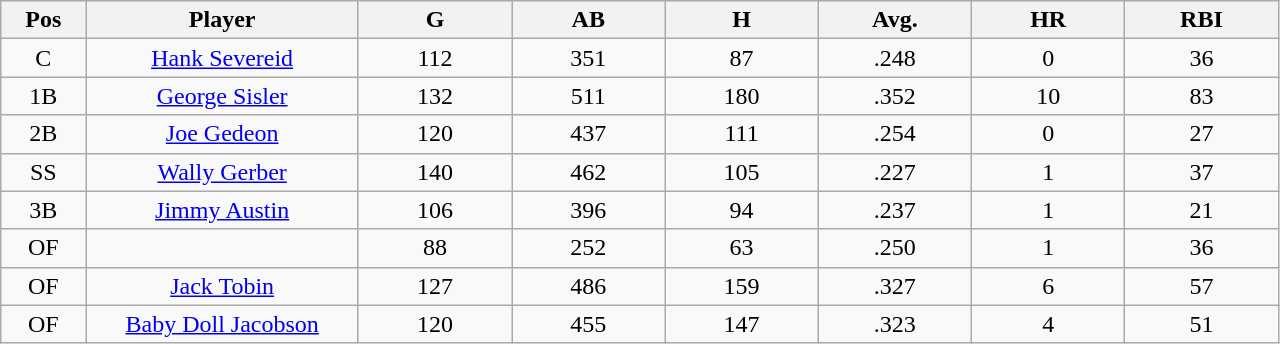<table class="wikitable sortable">
<tr>
<th bgcolor="#DDDDFF" width="5%">Pos</th>
<th bgcolor="#DDDDFF" width="16%">Player</th>
<th bgcolor="#DDDDFF" width="9%">G</th>
<th bgcolor="#DDDDFF" width="9%">AB</th>
<th bgcolor="#DDDDFF" width="9%">H</th>
<th bgcolor="#DDDDFF" width="9%">Avg.</th>
<th bgcolor="#DDDDFF" width="9%">HR</th>
<th bgcolor="#DDDDFF" width="9%">RBI</th>
</tr>
<tr align="center">
<td>C</td>
<td><a href='#'>Hank Severeid</a></td>
<td>112</td>
<td>351</td>
<td>87</td>
<td>.248</td>
<td>0</td>
<td>36</td>
</tr>
<tr align=center>
<td>1B</td>
<td><a href='#'>George Sisler</a></td>
<td>132</td>
<td>511</td>
<td>180</td>
<td>.352</td>
<td>10</td>
<td>83</td>
</tr>
<tr align=center>
<td>2B</td>
<td><a href='#'>Joe Gedeon</a></td>
<td>120</td>
<td>437</td>
<td>111</td>
<td>.254</td>
<td>0</td>
<td>27</td>
</tr>
<tr align=center>
<td>SS</td>
<td><a href='#'>Wally Gerber</a></td>
<td>140</td>
<td>462</td>
<td>105</td>
<td>.227</td>
<td>1</td>
<td>37</td>
</tr>
<tr align=center>
<td>3B</td>
<td><a href='#'>Jimmy Austin</a></td>
<td>106</td>
<td>396</td>
<td>94</td>
<td>.237</td>
<td>1</td>
<td>21</td>
</tr>
<tr align=center>
<td>OF</td>
<td></td>
<td>88</td>
<td>252</td>
<td>63</td>
<td>.250</td>
<td>1</td>
<td>36</td>
</tr>
<tr align="center">
<td>OF</td>
<td><a href='#'>Jack Tobin</a></td>
<td>127</td>
<td>486</td>
<td>159</td>
<td>.327</td>
<td>6</td>
<td>57</td>
</tr>
<tr align=center>
<td>OF</td>
<td><a href='#'>Baby Doll Jacobson</a></td>
<td>120</td>
<td>455</td>
<td>147</td>
<td>.323</td>
<td>4</td>
<td>51</td>
</tr>
</table>
